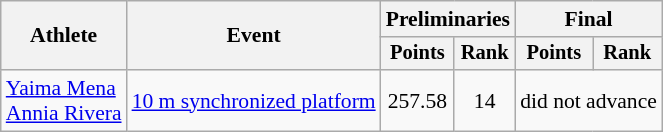<table class=wikitable style="font-size:90%;">
<tr>
<th rowspan="2">Athlete</th>
<th rowspan="2">Event</th>
<th colspan="2">Preliminaries</th>
<th colspan="2">Final</th>
</tr>
<tr style="font-size:95%">
<th>Points</th>
<th>Rank</th>
<th>Points</th>
<th>Rank</th>
</tr>
<tr align=center>
<td align=left><a href='#'>Yaima Mena</a><br><a href='#'>Annia Rivera</a></td>
<td align=left><a href='#'>10 m synchronized platform</a></td>
<td>257.58</td>
<td>14</td>
<td colspan=2>did not advance</td>
</tr>
</table>
